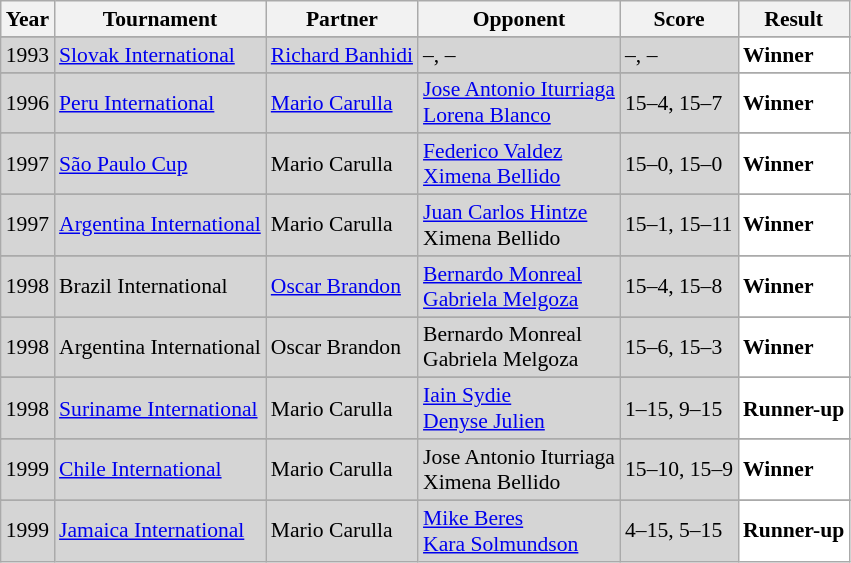<table class="sortable wikitable" style="font-size:90%;">
<tr>
<th>Year</th>
<th>Tournament</th>
<th>Partner</th>
<th>Opponent</th>
<th>Score</th>
<th>Result</th>
</tr>
<tr>
</tr>
<tr style="background:#D5D5D5">
<td align="center">1993</td>
<td align="left"><a href='#'>Slovak International</a></td>
<td align="left"> <a href='#'>Richard Banhidi</a></td>
<td align="left">–, –</td>
<td align="left">–, –</td>
<td style="text-align:left; background:white"> <strong>Winner</strong></td>
</tr>
<tr>
</tr>
<tr style="background:#D5D5D5">
<td align="center">1996</td>
<td align="left"><a href='#'>Peru International</a></td>
<td align="left"> <a href='#'>Mario Carulla</a></td>
<td align="left"> <a href='#'>Jose Antonio Iturriaga</a><br> <a href='#'>Lorena Blanco</a></td>
<td align="left">15–4, 15–7</td>
<td style="text-align:left; background:white"> <strong>Winner</strong></td>
</tr>
<tr>
</tr>
<tr style="background:#D5D5D5">
<td align="center">1997</td>
<td align="left"><a href='#'>São Paulo Cup</a></td>
<td align="left"> Mario Carulla</td>
<td align="left"> <a href='#'>Federico Valdez</a> <br>  <a href='#'>Ximena Bellido</a></td>
<td align="left">15–0, 15–0</td>
<td style="text-align:left; background:white"> <strong>Winner</strong></td>
</tr>
<tr>
</tr>
<tr style="background:#D5D5D5">
<td align="center">1997</td>
<td align="left"><a href='#'>Argentina International</a></td>
<td align="left"> Mario Carulla</td>
<td align="left"> <a href='#'>Juan Carlos Hintze</a> <br>  Ximena Bellido</td>
<td align="left">15–1, 15–11</td>
<td style="text-align:left; background:white"> <strong>Winner</strong></td>
</tr>
<tr>
</tr>
<tr style="background:#D5D5D5">
<td align="center">1998</td>
<td align="left">Brazil International</td>
<td align="left"> <a href='#'>Oscar Brandon</a></td>
<td align="left"> <a href='#'>Bernardo Monreal</a><br> <a href='#'>Gabriela Melgoza</a></td>
<td align="left">15–4, 15–8</td>
<td style="text-align:left; background:white"> <strong>Winner</strong></td>
</tr>
<tr>
</tr>
<tr style="background:#D5D5D5">
<td align="center">1998</td>
<td align="left">Argentina International</td>
<td align="left"> Oscar Brandon</td>
<td align="left"> Bernardo Monreal<br> Gabriela Melgoza</td>
<td align="left">15–6, 15–3</td>
<td style="text-align:left; background:white"> <strong>Winner</strong></td>
</tr>
<tr>
</tr>
<tr style="background:#D5D5D5">
<td align="center">1998</td>
<td align="left"><a href='#'>Suriname International</a></td>
<td align="left"> Mario Carulla</td>
<td align="left"> <a href='#'>Iain Sydie</a><br> <a href='#'>Denyse Julien</a></td>
<td align="left">1–15, 9–15</td>
<td style="text-align:left; background:white"> <strong>Runner-up</strong></td>
</tr>
<tr>
</tr>
<tr style="background:#D5D5D5">
<td align="center">1999</td>
<td align="left"><a href='#'>Chile International</a></td>
<td align="left"> Mario Carulla</td>
<td align="left"> Jose Antonio Iturriaga <br>  Ximena Bellido</td>
<td align="left">15–10, 15–9</td>
<td style="text-align:left; background:white"> <strong>Winner</strong></td>
</tr>
<tr>
</tr>
<tr style="background:#D5D5D5">
<td align="center">1999</td>
<td align="left"><a href='#'>Jamaica International</a></td>
<td align="left"> Mario Carulla</td>
<td align="left"> <a href='#'>Mike Beres</a><br> <a href='#'>Kara Solmundson</a></td>
<td align="left">4–15, 5–15</td>
<td style="text-align:left; background:white"> <strong>Runner-up</strong></td>
</tr>
</table>
